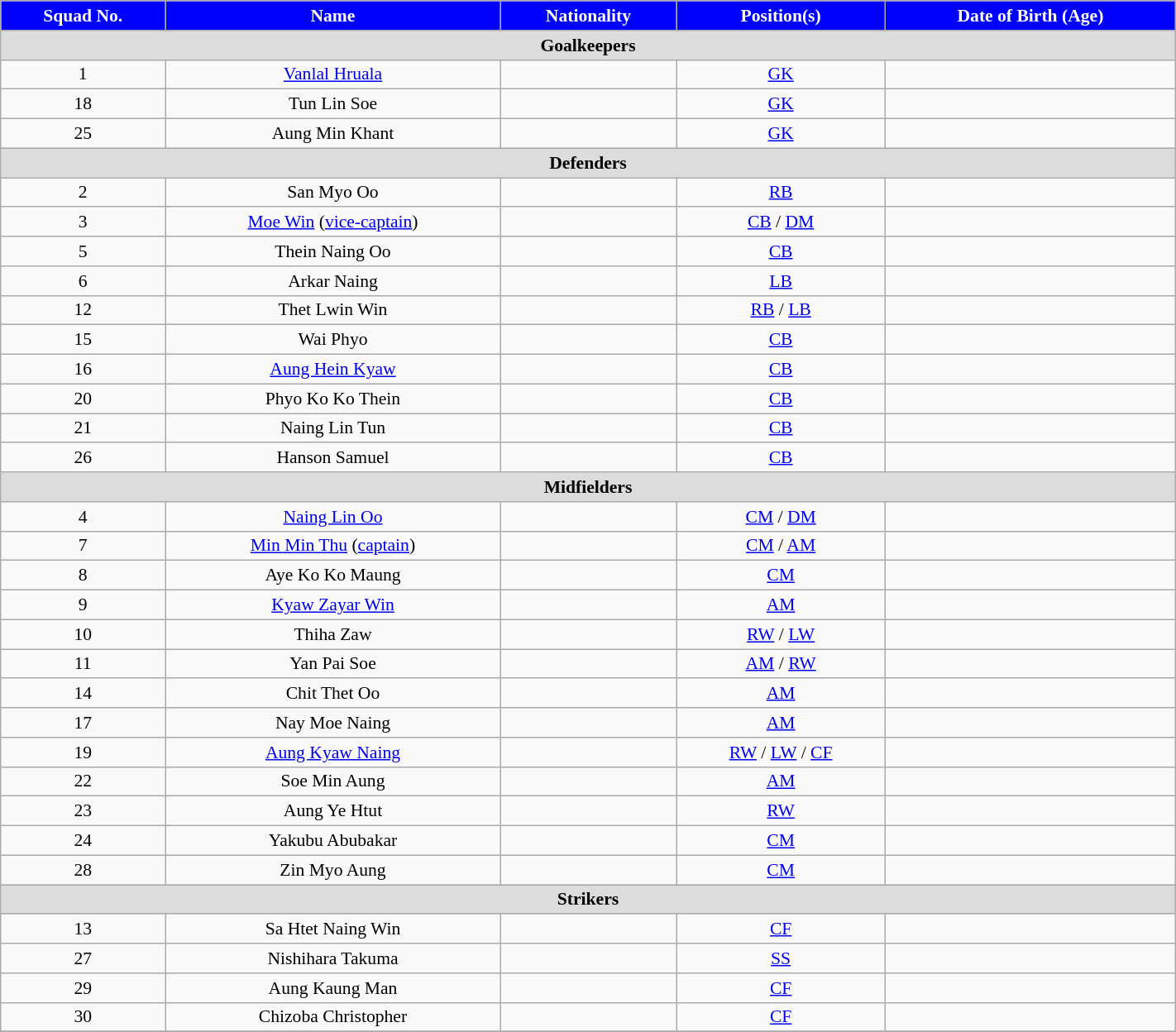<table class="wikitable" style="text-align:center; font-size:90%; width:75%;">
<tr>
<th style="background:#00f; color:white; text-align:center;">Squad No.</th>
<th style="background:#00f; color:white; text-align:center;">Name</th>
<th style="background:#00f; color:white; text-align:center;">Nationality</th>
<th style="background:#00f; color:white; text-align:center;">Position(s)</th>
<th style="background:#00f; color:white; text-align:center;">Date of Birth (Age)</th>
</tr>
<tr>
<th colspan="10" style="background:#dcdcdc; text-align:center;">Goalkeepers</th>
</tr>
<tr>
<td>1</td>
<td><a href='#'>Vanlal Hruala</a></td>
<td></td>
<td><a href='#'>GK</a></td>
<td></td>
</tr>
<tr>
<td>18</td>
<td>Tun Lin Soe</td>
<td></td>
<td><a href='#'>GK</a></td>
<td></td>
</tr>
<tr>
<td>25</td>
<td>Aung Min Khant</td>
<td></td>
<td><a href='#'>GK</a></td>
<td></td>
</tr>
<tr>
<th colspan="10" style="background:#dcdcdc; text-align:center;">Defenders</th>
</tr>
<tr>
<td>2</td>
<td>San Myo Oo</td>
<td></td>
<td><a href='#'>RB</a></td>
<td></td>
</tr>
<tr>
<td>3</td>
<td><a href='#'>Moe Win</a> (<a href='#'>vice-captain</a>)</td>
<td></td>
<td><a href='#'>CB</a> / <a href='#'>DM</a></td>
<td></td>
</tr>
<tr>
<td>5</td>
<td>Thein Naing Oo</td>
<td></td>
<td><a href='#'>CB</a></td>
<td></td>
</tr>
<tr>
<td>6</td>
<td>Arkar Naing</td>
<td></td>
<td><a href='#'>LB</a></td>
<td></td>
</tr>
<tr>
<td>12</td>
<td>Thet Lwin Win</td>
<td></td>
<td><a href='#'>RB</a> / <a href='#'>LB</a></td>
<td></td>
</tr>
<tr>
<td>15</td>
<td>Wai Phyo</td>
<td></td>
<td><a href='#'>CB</a></td>
<td></td>
</tr>
<tr>
<td>16</td>
<td><a href='#'>Aung Hein Kyaw</a></td>
<td></td>
<td><a href='#'>CB</a></td>
<td></td>
</tr>
<tr>
<td>20</td>
<td>Phyo Ko Ko Thein</td>
<td></td>
<td><a href='#'>CB</a></td>
<td></td>
</tr>
<tr>
<td>21</td>
<td>Naing Lin Tun</td>
<td></td>
<td><a href='#'>CB</a></td>
<td></td>
</tr>
<tr>
<td>26</td>
<td>Hanson Samuel</td>
<td></td>
<td><a href='#'>CB</a></td>
<td></td>
</tr>
<tr>
<th colspan="10" style="background:#dcdcdc; text-align:center;">Midfielders</th>
</tr>
<tr>
<td>4</td>
<td><a href='#'>Naing Lin Oo</a></td>
<td></td>
<td><a href='#'>CM</a> / <a href='#'>DM</a></td>
<td></td>
</tr>
<tr>
<td>7</td>
<td><a href='#'>Min Min Thu</a> (<a href='#'>captain</a>)</td>
<td></td>
<td><a href='#'>CM</a> / <a href='#'>AM</a></td>
<td></td>
</tr>
<tr>
<td>8</td>
<td>Aye Ko Ko Maung</td>
<td></td>
<td><a href='#'>CM</a></td>
<td></td>
</tr>
<tr>
<td>9</td>
<td><a href='#'>Kyaw Zayar Win</a></td>
<td></td>
<td><a href='#'>AM</a></td>
<td></td>
</tr>
<tr>
<td>10</td>
<td>Thiha Zaw</td>
<td></td>
<td><a href='#'>RW</a> / <a href='#'>LW</a></td>
<td></td>
</tr>
<tr>
<td>11</td>
<td>Yan Pai Soe</td>
<td></td>
<td><a href='#'>AM</a> / <a href='#'>RW</a></td>
<td></td>
</tr>
<tr>
<td>14</td>
<td>Chit Thet Oo</td>
<td></td>
<td><a href='#'>AM</a></td>
<td></td>
</tr>
<tr>
<td>17</td>
<td>Nay Moe Naing</td>
<td></td>
<td><a href='#'>AM</a></td>
<td></td>
</tr>
<tr>
<td>19</td>
<td><a href='#'>Aung Kyaw Naing</a></td>
<td></td>
<td><a href='#'>RW</a> / <a href='#'>LW</a> / <a href='#'>CF</a></td>
<td></td>
</tr>
<tr>
<td>22</td>
<td>Soe Min Aung</td>
<td></td>
<td><a href='#'>AM</a></td>
<td></td>
</tr>
<tr>
<td>23</td>
<td>Aung Ye Htut</td>
<td></td>
<td><a href='#'>RW</a></td>
<td></td>
</tr>
<tr>
<td>24</td>
<td>Yakubu Abubakar</td>
<td></td>
<td><a href='#'>CM</a></td>
<td></td>
</tr>
<tr>
<td>28</td>
<td>Zin Myo Aung</td>
<td></td>
<td><a href='#'>CM</a></td>
<td></td>
</tr>
<tr>
<th colspan="10" style="background:#dcdcdc; text-align:center;">Strikers</th>
</tr>
<tr>
<td>13</td>
<td>Sa Htet Naing Win</td>
<td></td>
<td><a href='#'>CF</a></td>
<td></td>
</tr>
<tr>
<td>27</td>
<td>Nishihara Takuma</td>
<td></td>
<td><a href='#'>SS</a></td>
<td></td>
</tr>
<tr>
<td>29</td>
<td>Aung Kaung Man</td>
<td></td>
<td><a href='#'>CF</a></td>
<td></td>
</tr>
<tr>
<td>30</td>
<td>Chizoba Christopher</td>
<td></td>
<td><a href='#'>CF</a></td>
<td></td>
</tr>
<tr>
</tr>
</table>
